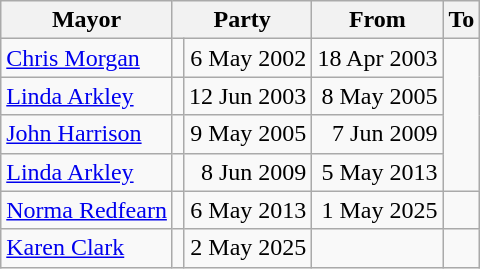<table class=wikitable>
<tr>
<th>Mayor</th>
<th colspan=2>Party</th>
<th>From</th>
<th>To</th>
</tr>
<tr>
<td><a href='#'>Chris Morgan</a></td>
<td></td>
<td align=right>6 May 2002</td>
<td align=right>18 Apr 2003</td>
</tr>
<tr>
<td><a href='#'>Linda Arkley</a></td>
<td></td>
<td align=right>12 Jun 2003</td>
<td align=right>8 May 2005</td>
</tr>
<tr>
<td><a href='#'>John Harrison</a></td>
<td></td>
<td align=right>9 May 2005</td>
<td align=right>7 Jun 2009</td>
</tr>
<tr>
<td><a href='#'>Linda Arkley</a></td>
<td></td>
<td align=right>8 Jun 2009</td>
<td align=right>5 May 2013</td>
</tr>
<tr>
<td><a href='#'>Norma Redfearn</a></td>
<td></td>
<td align=right>6 May 2013</td>
<td align=right>1 May 2025</td>
<td></td>
</tr>
<tr>
<td><a href='#'>Karen Clark</a></td>
<td></td>
<td align=right>2 May 2025</td>
<td align=right></td>
</tr>
</table>
